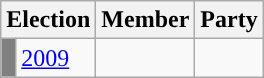<table class="wikitable">
<tr>
<th colspan="2">Election</th>
<th>Member</th>
<th>Party</th>
</tr>
<tr>
<td style="background-color: grey"></td>
<td><a href='#'>2009</a></td>
<td></td>
<td></td>
</tr>
</table>
